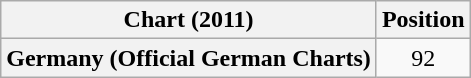<table class="wikitable sortable plainrowheaders" style="text-align:center">
<tr>
<th scope="col">Chart (2011)</th>
<th scope="col">Position</th>
</tr>
<tr>
<th scope="row">Germany (Official German Charts)</th>
<td style="text-align:center;">92</td>
</tr>
</table>
